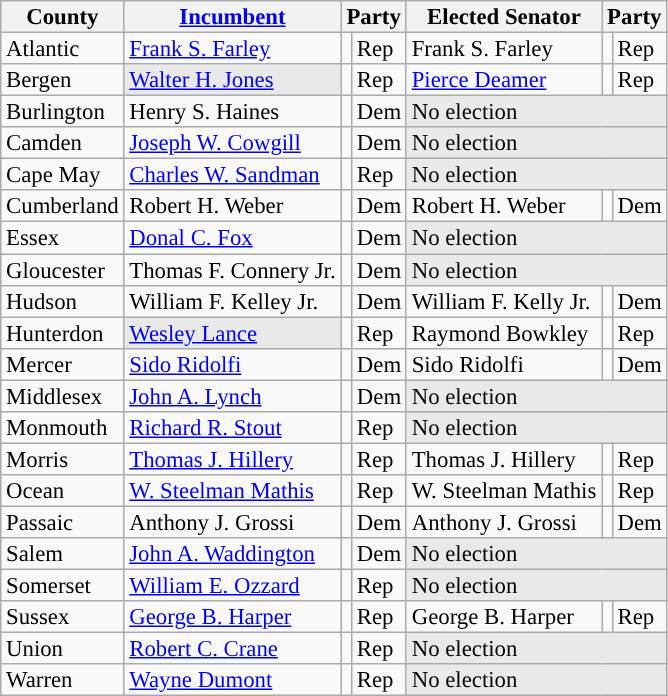<table class="sortable wikitable" style="font-size:95%;line-height:14px;">
<tr>
<th>County</th>
<th class="unsortable"><a href='#'>Incumbent</a></th>
<th colspan="2">Party</th>
<th>Elected Senator</th>
<th colspan="2">Party</th>
</tr>
<tr>
<td>Atlantic</td>
<td><a href='#'>Frank S. Farley</a></td>
<td style="background:"></td>
<td>Rep</td>
<td>Frank S. Farley</td>
<td style="background:"></td>
<td>Rep</td>
</tr>
<tr>
<td>Bergen</td>
<td style="background:#E9E9E9;"><a href='#'>Walter H. Jones</a></td>
<td style="background:"></td>
<td>Rep</td>
<td><a href='#'>Pierce Deamer</a></td>
<td style="background:"></td>
<td>Rep</td>
</tr>
<tr>
<td>Burlington</td>
<td>Henry S. Haines</td>
<td style="background:"></td>
<td>Dem</td>
<td colspan="3" style="background:#E9E9E9;">No election</td>
</tr>
<tr>
<td>Camden</td>
<td><a href='#'>Joseph W. Cowgill</a></td>
<td style="background:"></td>
<td>Dem</td>
<td colspan="3" style="background:#E9E9E9;">No election</td>
</tr>
<tr>
<td>Cape May</td>
<td><a href='#'>Charles W. Sandman</a></td>
<td style="background:"></td>
<td>Rep</td>
<td colspan="3" style="background:#E9E9E9;">No election</td>
</tr>
<tr>
<td>Cumberland</td>
<td>Robert H. Weber</td>
<td style="background:"></td>
<td>Dem</td>
<td>Robert H. Weber</td>
<td style="background:"></td>
<td>Dem</td>
</tr>
<tr>
<td>Essex</td>
<td><a href='#'>Donal C. Fox</a></td>
<td style="background:"></td>
<td>Dem</td>
<td colspan="3" style="background:#E9E9E9;">No election</td>
</tr>
<tr>
<td>Gloucester</td>
<td>Thomas F. Connery Jr.</td>
<td style="background:"></td>
<td>Dem</td>
<td colspan="3" style="background:#E9E9E9;">No election</td>
</tr>
<tr>
<td>Hudson</td>
<td>William F. Kelley Jr.</td>
<td style="background:"></td>
<td>Dem</td>
<td>William F. Kelly Jr.</td>
<td style="background:"></td>
<td>Dem</td>
</tr>
<tr>
<td>Hunterdon</td>
<td style="background:#E9E9E9;"><a href='#'>Wesley Lance</a></td>
<td style="background:"></td>
<td>Rep</td>
<td>Raymond Bowkley</td>
<td style="background:"></td>
<td>Rep</td>
</tr>
<tr>
<td>Mercer</td>
<td><a href='#'>Sido Ridolfi</a></td>
<td style="background:"></td>
<td>Dem</td>
<td>Sido Ridolfi</td>
<td style="background:"></td>
<td>Dem</td>
</tr>
<tr>
<td>Middlesex</td>
<td><a href='#'>John A. Lynch</a></td>
<td style="background:"></td>
<td>Dem</td>
<td colspan="3" style="background:#E9E9E9;">No election</td>
</tr>
<tr>
<td>Monmouth</td>
<td><a href='#'>Richard R. Stout</a></td>
<td style="background:"></td>
<td>Rep</td>
<td colspan="3" style="background:#E9E9E9;">No election</td>
</tr>
<tr>
<td>Morris</td>
<td><a href='#'>Thomas J. Hillery</a></td>
<td style="background:"></td>
<td>Rep</td>
<td>Thomas J. Hillery</td>
<td style="background:"></td>
<td>Rep</td>
</tr>
<tr>
<td>Ocean</td>
<td><a href='#'>W. Steelman Mathis</a></td>
<td style="background:"></td>
<td>Rep</td>
<td>W. Steelman Mathis</td>
<td style="background:"></td>
<td>Rep</td>
</tr>
<tr>
<td>Passaic</td>
<td>Anthony J. Grossi</td>
<td style="background:"></td>
<td>Dem</td>
<td>Anthony J. Grossi</td>
<td style="background:"></td>
<td>Dem</td>
</tr>
<tr>
<td>Salem</td>
<td><a href='#'>John A. Waddington</a></td>
<td style="background:"></td>
<td>Dem</td>
<td colspan="3" style="background:#E9E9E9;">No election</td>
</tr>
<tr>
<td>Somerset</td>
<td><a href='#'>William E. Ozzard</a></td>
<td style="background:"></td>
<td>Rep</td>
<td colspan="3" style="background:#E9E9E9;">No election</td>
</tr>
<tr>
<td>Sussex</td>
<td><a href='#'>George B. Harper</a></td>
<td style="background:"></td>
<td>Rep</td>
<td>George B. Harper</td>
<td style="background:"></td>
<td>Rep</td>
</tr>
<tr>
<td>Union</td>
<td><a href='#'>Robert C. Crane</a></td>
<td style="background:"></td>
<td>Rep</td>
<td colspan="3" style="background:#E9E9E9;">No election</td>
</tr>
<tr>
<td>Warren</td>
<td><a href='#'>Wayne Dumont</a></td>
<td style="background:"></td>
<td>Rep</td>
<td colspan="3" style="background:#E9E9E9;">No election</td>
</tr>
</table>
